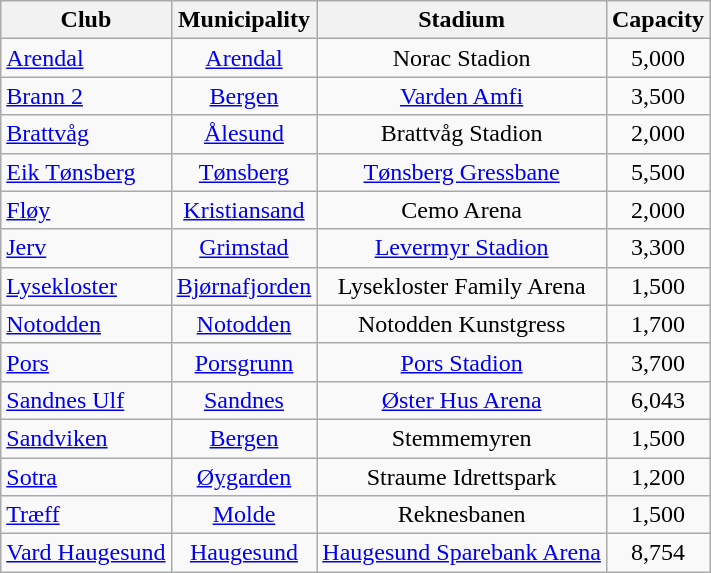<table class="wikitable sortable" style="text-align:center;">
<tr>
<th>Club</th>
<th>Municipality</th>
<th>Stadium</th>
<th>Capacity</th>
</tr>
<tr>
<td style="text-align:left;"><a href='#'>Arendal</a></td>
<td><a href='#'>Arendal</a></td>
<td>Norac Stadion</td>
<td>5,000</td>
</tr>
<tr>
<td style="text-align:left;"><a href='#'>Brann 2</a></td>
<td><a href='#'>Bergen</a></td>
<td><a href='#'>Varden Amfi</a></td>
<td>3,500</td>
</tr>
<tr>
<td style="text-align:left;"><a href='#'>Brattvåg</a></td>
<td><a href='#'>Ålesund</a></td>
<td>Brattvåg Stadion</td>
<td>2,000</td>
</tr>
<tr>
<td style="text-align:left;"><a href='#'>Eik Tønsberg</a></td>
<td><a href='#'>Tønsberg</a></td>
<td><a href='#'>Tønsberg Gressbane</a></td>
<td>5,500</td>
</tr>
<tr>
<td style="text-align:left;"><a href='#'>Fløy</a></td>
<td><a href='#'>Kristiansand</a></td>
<td>Cemo Arena</td>
<td>2,000</td>
</tr>
<tr>
<td style="text-align:left;"><a href='#'>Jerv</a></td>
<td><a href='#'>Grimstad</a></td>
<td><a href='#'>Levermyr Stadion</a></td>
<td>3,300</td>
</tr>
<tr>
<td style="text-align:left;"><a href='#'>Lysekloster</a></td>
<td><a href='#'>Bjørnafjorden</a></td>
<td>Lysekloster Family Arena</td>
<td>1,500</td>
</tr>
<tr>
<td style="text-align:left;"><a href='#'>Notodden</a></td>
<td><a href='#'>Notodden</a></td>
<td>Notodden Kunstgress</td>
<td>1,700</td>
</tr>
<tr>
<td style="text-align:left;"><a href='#'>Pors</a></td>
<td><a href='#'>Porsgrunn</a></td>
<td><a href='#'>Pors Stadion</a></td>
<td>3,700</td>
</tr>
<tr>
<td style="text-align:left;"><a href='#'>Sandnes Ulf</a></td>
<td><a href='#'>Sandnes</a></td>
<td><a href='#'>Øster Hus Arena</a></td>
<td>6,043</td>
</tr>
<tr>
<td style="text-align:left;"><a href='#'>Sandviken</a></td>
<td><a href='#'>Bergen</a></td>
<td>Stemmemyren</td>
<td>1,500</td>
</tr>
<tr>
<td style="text-align:left;"><a href='#'>Sotra</a></td>
<td><a href='#'>Øygarden</a></td>
<td>Straume Idrettspark</td>
<td>1,200</td>
</tr>
<tr>
<td style="text-align:left;"><a href='#'>Træff</a></td>
<td><a href='#'>Molde</a></td>
<td>Reknesbanen</td>
<td>1,500</td>
</tr>
<tr>
<td style="text-align:left;"><a href='#'>Vard Haugesund</a></td>
<td><a href='#'>Haugesund</a></td>
<td><a href='#'>Haugesund Sparebank Arena</a></td>
<td>8,754</td>
</tr>
</table>
